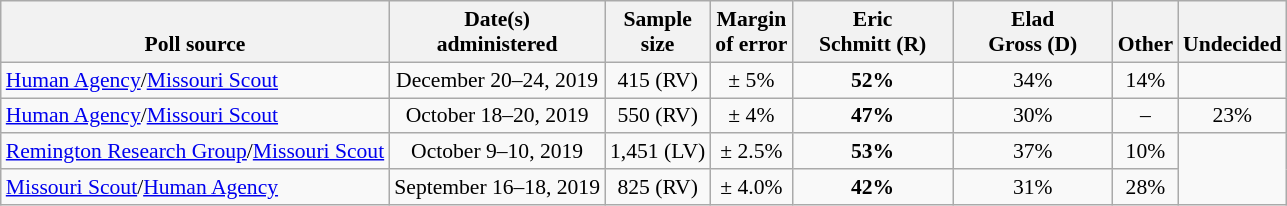<table class="wikitable" style="font-size:90%;text-align:center;">
<tr valign=bottom>
<th>Poll source</th>
<th>Date(s)<br>administered</th>
<th>Sample<br>size</th>
<th>Margin<br>of error</th>
<th style="width:100px;">Eric<br>Schmitt (R)</th>
<th style="width:100px;">Elad<br>Gross (D)</th>
<th>Other</th>
<th>Undecided</th>
</tr>
<tr>
<td style="text-align:left;"><a href='#'>Human Agency</a>/<a href='#'>Missouri Scout</a></td>
<td>December 20–24, 2019</td>
<td>415 (RV)</td>
<td>± 5%</td>
<td><strong>52%</strong></td>
<td>34%</td>
<td>14%</td>
</tr>
<tr>
<td style="text-align:left;"><a href='#'>Human Agency</a>/<a href='#'>Missouri Scout</a></td>
<td>October 18–20, 2019</td>
<td>550 (RV)</td>
<td>± 4%</td>
<td><strong>47%</strong></td>
<td>30%</td>
<td>–</td>
<td>23%</td>
</tr>
<tr>
<td style="text-align:left;"><a href='#'>Remington Research Group</a>/<a href='#'>Missouri Scout</a></td>
<td>October 9–10, 2019</td>
<td>1,451 (LV)</td>
<td>± 2.5%</td>
<td><strong>53%</strong></td>
<td>37%</td>
<td>10%</td>
</tr>
<tr>
<td style="text-align:left;"><a href='#'>Missouri Scout</a>/<a href='#'>Human Agency</a></td>
<td>September 16–18, 2019</td>
<td>825 (RV)</td>
<td>± 4.0%</td>
<td><strong>42%</strong></td>
<td>31%</td>
<td>28%</td>
</tr>
</table>
